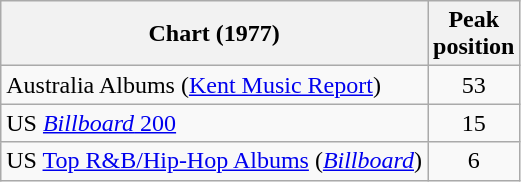<table class="wikitable sortable">
<tr>
<th>Chart (1977)</th>
<th>Peak<br>position</th>
</tr>
<tr>
<td>Australia Albums (<a href='#'>Kent Music Report</a>)</td>
<td style="text-align:center;">53</td>
</tr>
<tr>
<td>US <a href='#'><em>Billboard</em> 200</a></td>
<td align="center">15</td>
</tr>
<tr>
<td>US <a href='#'>Top R&B/Hip-Hop Albums</a> (<em><a href='#'>Billboard</a></em>)</td>
<td align="center">6</td>
</tr>
</table>
